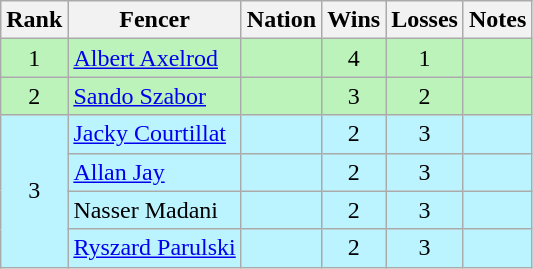<table class="wikitable sortable" style="text-align:center">
<tr>
<th>Rank</th>
<th>Fencer</th>
<th>Nation</th>
<th>Wins</th>
<th>Losses</th>
<th>Notes</th>
</tr>
<tr bgcolor=bbf3bb>
<td>1</td>
<td align=left><a href='#'>Albert Axelrod</a></td>
<td align=left></td>
<td>4</td>
<td>1</td>
<td></td>
</tr>
<tr bgcolor=bbf3bb>
<td>2</td>
<td align=left><a href='#'>Sando Szabor</a></td>
<td align=left></td>
<td>3</td>
<td>2</td>
<td></td>
</tr>
<tr bgcolor=bbf3ff>
<td rowspan=4>3</td>
<td align=left><a href='#'>Jacky Courtillat</a></td>
<td align=left></td>
<td>2</td>
<td>3</td>
<td></td>
</tr>
<tr bgcolor=bbf3ff>
<td align=left><a href='#'>Allan Jay</a></td>
<td align=left></td>
<td>2</td>
<td>3</td>
<td></td>
</tr>
<tr bgcolor=bbf3ff>
<td align=left>Nasser Madani</td>
<td align=left></td>
<td>2</td>
<td>3</td>
<td></td>
</tr>
<tr bgcolor=bbf3ff>
<td align=left><a href='#'>Ryszard Parulski</a></td>
<td align=left></td>
<td>2</td>
<td>3</td>
<td></td>
</tr>
</table>
